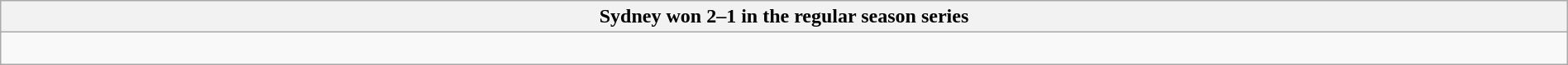<table class="wikitable collapsible collapsed" style="width:100%">
<tr>
<th>Sydney won 2–1 in the regular season series</th>
</tr>
<tr>
<td><br>

</td>
</tr>
</table>
